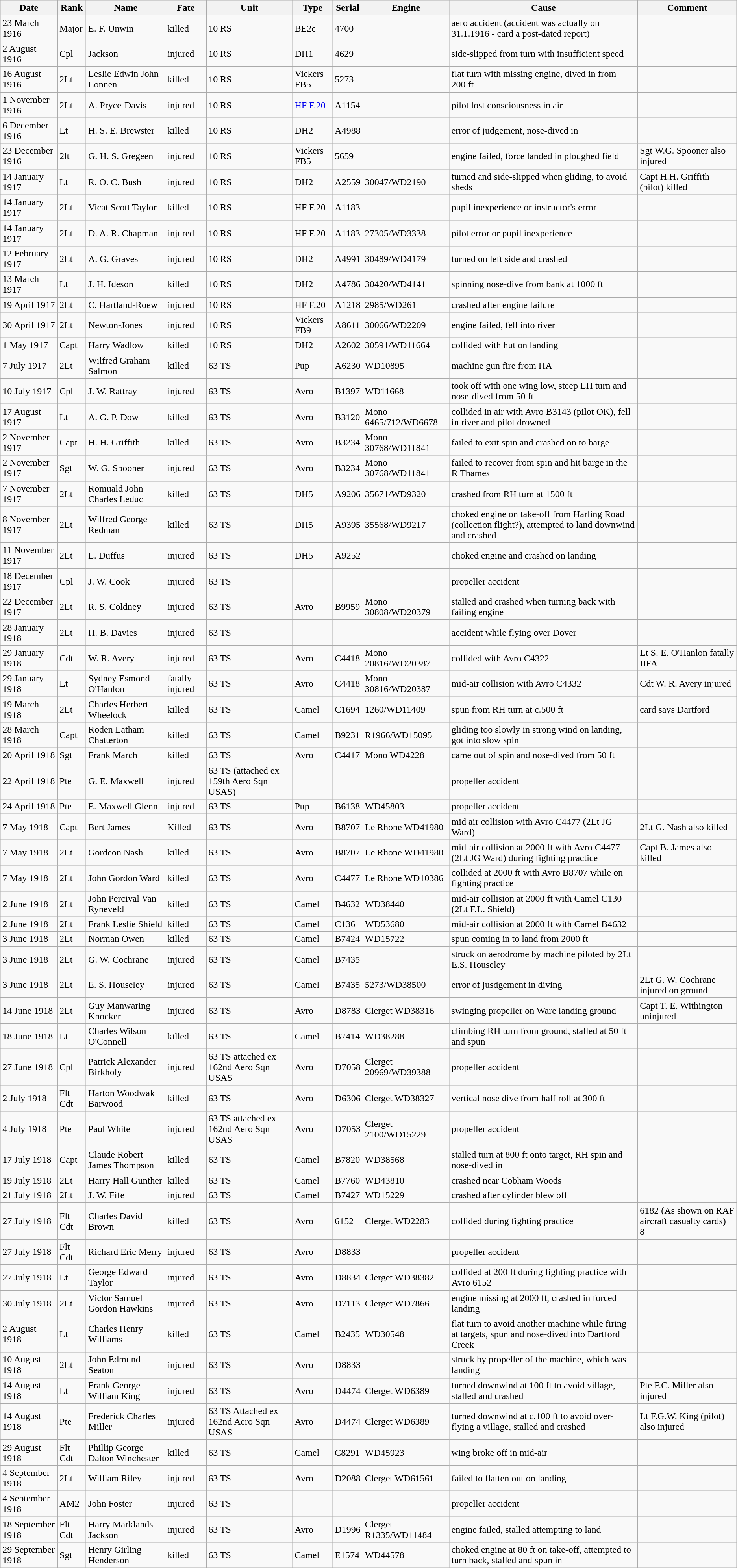<table class="wikitable">
<tr>
<th>Date</th>
<th>Rank</th>
<th>Name</th>
<th>Fate</th>
<th>Unit</th>
<th>Type</th>
<th>Serial</th>
<th>Engine</th>
<th>Cause</th>
<th>Comment</th>
</tr>
<tr>
<td>23 March 1916</td>
<td>Major</td>
<td>E. F. Unwin</td>
<td>killed</td>
<td>10 RS</td>
<td>BE2c</td>
<td>4700</td>
<td></td>
<td>aero accident (accident was actually on 31.1.1916 - card a post-dated report)</td>
<td></td>
</tr>
<tr>
<td>2 August 1916</td>
<td>Cpl</td>
<td>Jackson</td>
<td>injured</td>
<td>10 RS</td>
<td>DH1</td>
<td>4629</td>
<td></td>
<td>side-slipped from turn with insufficient speed</td>
<td></td>
</tr>
<tr>
<td>16 August 1916</td>
<td>2Lt</td>
<td>Leslie Edwin John Lonnen</td>
<td>killed</td>
<td>10 RS</td>
<td>Vickers FB5</td>
<td>5273</td>
<td></td>
<td>flat turn with missing engine, dived in from 200 ft</td>
<td></td>
</tr>
<tr>
<td>1 November 1916</td>
<td>2Lt</td>
<td>A. Pryce-Davis</td>
<td>injured</td>
<td>10 RS</td>
<td><a href='#'>HF F.20</a></td>
<td>A1154</td>
<td></td>
<td>pilot lost consciousness in air</td>
<td></td>
</tr>
<tr>
<td>6 December 1916</td>
<td>Lt</td>
<td>H. S. E. Brewster</td>
<td>killed</td>
<td>10 RS</td>
<td>DH2</td>
<td>A4988</td>
<td></td>
<td>error of judgement, nose-dived in</td>
<td></td>
</tr>
<tr>
<td>23 December 1916</td>
<td>2lt</td>
<td>G. H. S. Gregeen</td>
<td>injured</td>
<td>10 RS</td>
<td>Vickers FB5</td>
<td>5659</td>
<td></td>
<td>engine failed, force landed in ploughed field</td>
<td>Sgt W.G. Spooner also injured</td>
</tr>
<tr>
<td>14 January 1917</td>
<td>Lt</td>
<td>R. O. C. Bush</td>
<td>injured</td>
<td>10 RS</td>
<td>DH2</td>
<td>A2559</td>
<td>30047/WD2190</td>
<td>turned and side-slipped when gliding, to avoid sheds</td>
<td>Capt H.H. Griffith (pilot) killed</td>
</tr>
<tr>
<td>14 January 1917</td>
<td>2Lt</td>
<td>Vicat Scott Taylor</td>
<td>killed</td>
<td>10 RS</td>
<td>HF F.20</td>
<td>A1183</td>
<td></td>
<td>pupil inexperience or instructor's error</td>
<td></td>
</tr>
<tr>
<td>14 January 1917</td>
<td>2Lt</td>
<td>D. A. R. Chapman</td>
<td>injured</td>
<td>10 RS</td>
<td>HF F.20</td>
<td>A1183</td>
<td>27305/WD3338</td>
<td>pilot error or pupil inexperience</td>
<td></td>
</tr>
<tr>
<td>12 February 1917</td>
<td>2Lt</td>
<td>A. G. Graves</td>
<td>injured</td>
<td>10 RS</td>
<td>DH2</td>
<td>A4991</td>
<td>30489/WD4179</td>
<td>turned on left side and crashed</td>
<td></td>
</tr>
<tr>
<td>13 March 1917</td>
<td>Lt</td>
<td>J. H. Ideson</td>
<td>killed</td>
<td>10 RS</td>
<td>DH2</td>
<td>A4786</td>
<td>30420/WD4141</td>
<td>spinning nose-dive from bank at 1000 ft</td>
<td></td>
</tr>
<tr>
<td>19 April 1917</td>
<td>2Lt</td>
<td>C. Hartland-Roew</td>
<td>injured</td>
<td>10 RS</td>
<td>HF F.20</td>
<td>A1218</td>
<td>2985/WD261</td>
<td>crashed after engine failure</td>
<td></td>
</tr>
<tr>
<td>30 April 1917</td>
<td>2Lt</td>
<td>Newton-Jones</td>
<td>injured</td>
<td>10 RS</td>
<td>Vickers FB9</td>
<td>A8611</td>
<td>30066/WD2209</td>
<td>engine failed, fell into river</td>
<td></td>
</tr>
<tr>
<td>1 May 1917</td>
<td>Capt</td>
<td>Harry Wadlow</td>
<td>killed</td>
<td>10 RS</td>
<td>DH2</td>
<td>A2602</td>
<td>30591/WD11664</td>
<td>collided with hut on landing</td>
<td></td>
</tr>
<tr>
<td>7 July 1917</td>
<td>2Lt</td>
<td>Wilfred Graham Salmon</td>
<td>killed</td>
<td>63 TS</td>
<td>Pup</td>
<td>A6230</td>
<td>WD10895</td>
<td>machine gun fire from HA</td>
<td></td>
</tr>
<tr>
<td>10 July 1917</td>
<td>Cpl</td>
<td>J. W. Rattray</td>
<td>injured</td>
<td>63 TS</td>
<td>Avro</td>
<td>B1397</td>
<td>WD11668</td>
<td>took off with one wing low, steep LH turn and nose-dived from 50 ft</td>
<td></td>
</tr>
<tr>
<td>17 August 1917</td>
<td>Lt</td>
<td>A. G. P. Dow</td>
<td>killed</td>
<td>63 TS</td>
<td>Avro</td>
<td>B3120</td>
<td>Mono 6465/712/WD6678</td>
<td>collided in air with Avro B3143 (pilot OK), fell in river and pilot drowned</td>
<td></td>
</tr>
<tr>
<td>2 November 1917</td>
<td>Capt</td>
<td>H. H. Griffith</td>
<td>killed</td>
<td>63 TS</td>
<td>Avro</td>
<td>B3234</td>
<td>Mono 30768/WD11841</td>
<td>failed to exit spin and crashed on to barge</td>
<td></td>
</tr>
<tr>
<td>2 November 1917</td>
<td>Sgt</td>
<td>W. G. Spooner</td>
<td>injured</td>
<td>63 TS</td>
<td>Avro</td>
<td>B3234</td>
<td>Mono 30768/WD11841</td>
<td>failed to recover from spin and hit barge in the R Thames</td>
<td></td>
</tr>
<tr>
<td>7 November 1917</td>
<td>2Lt</td>
<td>Romuald John Charles Leduc</td>
<td>killed</td>
<td>63 TS</td>
<td>DH5</td>
<td>A9206</td>
<td>35671/WD9320</td>
<td>crashed from RH turn at 1500 ft</td>
<td></td>
</tr>
<tr>
<td>8 November 1917</td>
<td>2Lt</td>
<td>Wilfred George Redman</td>
<td>killed</td>
<td>63 TS</td>
<td>DH5</td>
<td>A9395</td>
<td>35568/WD9217</td>
<td>choked engine on take-off from Harling Road (collection flight?), attempted to land downwind and crashed</td>
<td></td>
</tr>
<tr>
<td>11 November 1917</td>
<td>2Lt</td>
<td>L. Duffus</td>
<td>injured</td>
<td>63 TS</td>
<td>DH5</td>
<td>A9252</td>
<td></td>
<td>choked engine and crashed on landing</td>
<td></td>
</tr>
<tr>
<td>18 December 1917</td>
<td>Cpl</td>
<td>J. W. Cook</td>
<td>injured</td>
<td>63 TS</td>
<td></td>
<td></td>
<td></td>
<td>propeller accident</td>
<td></td>
</tr>
<tr>
<td>22 December 1917</td>
<td>2Lt</td>
<td>R. S. Coldney</td>
<td>injured</td>
<td>63 TS</td>
<td>Avro</td>
<td>B9959</td>
<td>Mono 30808/WD20379</td>
<td>stalled and crashed when turning back with failing engine</td>
<td></td>
</tr>
<tr>
<td>28 January 1918</td>
<td>2Lt</td>
<td>H. B. Davies</td>
<td>injured</td>
<td>63 TS</td>
<td></td>
<td></td>
<td></td>
<td>accident while flying over Dover</td>
<td></td>
</tr>
<tr>
<td>29 January 1918</td>
<td>Cdt</td>
<td>W. R. Avery</td>
<td>injured</td>
<td>63 TS</td>
<td>Avro</td>
<td>C4418</td>
<td>Mono 20816/WD20387</td>
<td>collided with Avro C4322</td>
<td>Lt S. E. O'Hanlon fatally IIFA</td>
</tr>
<tr>
<td>29 January 1918</td>
<td>Lt</td>
<td>Sydney Esmond O'Hanlon</td>
<td>fatally injured</td>
<td>63 TS</td>
<td>Avro</td>
<td>C4418</td>
<td>Mono 30816/WD20387</td>
<td>mid-air collision with Avro C4332</td>
<td>Cdt W. R. Avery injured</td>
</tr>
<tr>
<td>19 March 1918</td>
<td>2Lt</td>
<td>Charles Herbert Wheelock</td>
<td>killed</td>
<td>63 TS</td>
<td>Camel</td>
<td>C1694</td>
<td>1260/WD11409</td>
<td>spun from RH turn at c.500 ft</td>
<td>card says Dartford</td>
</tr>
<tr>
<td>28 March 1918</td>
<td>Capt</td>
<td>Roden Latham Chatterton</td>
<td>killed</td>
<td>63 TS</td>
<td>Camel</td>
<td>B9231</td>
<td>R1966/WD15095</td>
<td>gliding too slowly in strong wind on landing, got into slow spin</td>
<td></td>
</tr>
<tr>
<td>20 April 1918</td>
<td>Sgt</td>
<td>Frank March</td>
<td>killed</td>
<td>63 TS</td>
<td>Avro</td>
<td>C4417</td>
<td>Mono WD4228</td>
<td>came out of spin and nose-dived from 50 ft</td>
<td></td>
</tr>
<tr>
<td>22 April 1918</td>
<td>Pte</td>
<td>G. E. Maxwell</td>
<td>injured</td>
<td>63 TS (attached ex 159th Aero Sqn USAS)</td>
<td></td>
<td></td>
<td></td>
<td>propeller accident</td>
<td></td>
</tr>
<tr>
<td>24 April 1918</td>
<td>Pte</td>
<td>E. Maxwell Glenn</td>
<td>injured</td>
<td>63 TS</td>
<td>Pup</td>
<td>B6138</td>
<td>WD45803</td>
<td>propeller accident</td>
<td></td>
</tr>
<tr>
<td>7 May 1918</td>
<td>Capt</td>
<td>Bert James</td>
<td>Killed</td>
<td>63 TS</td>
<td>Avro</td>
<td>B8707</td>
<td>Le Rhone WD41980</td>
<td>mid air collision with Avro C4477 (2Lt JG Ward)</td>
<td>2Lt G. Nash also killed</td>
</tr>
<tr>
<td>7 May 1918</td>
<td>2Lt</td>
<td>Gordeon Nash</td>
<td>killed</td>
<td>63 TS</td>
<td>Avro</td>
<td>B8707</td>
<td>Le Rhone WD41980</td>
<td>mid-air collision at 2000 ft with Avro C4477 (2Lt JG Ward) during fighting practice</td>
<td>Capt B. James also killed</td>
</tr>
<tr>
<td>7 May 1918</td>
<td>2Lt</td>
<td>John Gordon Ward</td>
<td>killed</td>
<td>63 TS</td>
<td>Avro</td>
<td>C4477</td>
<td>Le Rhone WD10386</td>
<td>collided at 2000 ft with Avro B8707 while on fighting practice</td>
<td></td>
</tr>
<tr>
<td>2 June 1918</td>
<td>2Lt</td>
<td>John Percival Van Ryneveld</td>
<td>killed</td>
<td>63 TS</td>
<td>Camel</td>
<td>B4632</td>
<td>WD38440</td>
<td>mid-air collision at 2000 ft with Camel C130 (2Lt F.L. Shield)</td>
<td></td>
</tr>
<tr>
<td>2 June 1918</td>
<td>2Lt</td>
<td>Frank Leslie Shield</td>
<td>killed</td>
<td>63 TS</td>
<td>Camel</td>
<td>C136</td>
<td>WD53680</td>
<td>mid-air collision at 2000 ft with Camel B4632</td>
<td></td>
</tr>
<tr>
<td>3 June 1918</td>
<td>2Lt</td>
<td>Norman Owen</td>
<td>killed</td>
<td>63 TS</td>
<td>Camel</td>
<td>B7424</td>
<td>WD15722</td>
<td>spun coming in to land from 2000 ft</td>
<td></td>
</tr>
<tr>
<td>3 June 1918</td>
<td>2Lt</td>
<td>G. W. Cochrane</td>
<td>injured</td>
<td>63 TS</td>
<td>Camel</td>
<td>B7435</td>
<td></td>
<td>struck on aerodrome by machine piloted by 2Lt E.S. Houseley</td>
<td></td>
</tr>
<tr>
<td>3 June 1918</td>
<td>2Lt</td>
<td>E. S. Houseley</td>
<td>injured</td>
<td>63 TS</td>
<td>Camel</td>
<td>B7435</td>
<td>5273/WD38500</td>
<td>error of jusdgement in diving</td>
<td>2Lt G. W. Cochrane injured on ground</td>
</tr>
<tr>
<td>14 June 1918</td>
<td>2Lt</td>
<td>Guy Manwaring Knocker</td>
<td>injured</td>
<td>63 TS</td>
<td>Avro</td>
<td>D8783</td>
<td>Clerget WD38316</td>
<td>swinging propeller on Ware landing ground</td>
<td>Capt T. E. Withington uninjured</td>
</tr>
<tr>
<td>18 June 1918</td>
<td>Lt</td>
<td>Charles Wilson O'Connell</td>
<td>killed</td>
<td>63 TS</td>
<td>Camel</td>
<td>B7414</td>
<td>WD38288</td>
<td>climbing RH turn from ground, stalled at 50 ft and spun</td>
<td></td>
</tr>
<tr>
<td>27 June 1918</td>
<td>Cpl</td>
<td>Patrick Alexander Birkholy</td>
<td>injured</td>
<td>63 TS attached ex 162nd Aero Sqn USAS</td>
<td>Avro</td>
<td>D7058</td>
<td>Clerget 20969/WD39388</td>
<td>propeller accident</td>
<td></td>
</tr>
<tr>
<td>2 July 1918</td>
<td>Flt Cdt</td>
<td>Harton Woodwak Barwood</td>
<td>killed</td>
<td>63 TS</td>
<td>Avro</td>
<td>D6306</td>
<td>Clerget WD38327</td>
<td>vertical nose dive from half roll at 300 ft</td>
<td></td>
</tr>
<tr>
<td>4 July 1918</td>
<td>Pte</td>
<td>Paul White</td>
<td>injured</td>
<td>63 TS attached ex 162nd Aero Sqn USAS</td>
<td>Avro</td>
<td>D7053</td>
<td>Clerget 2100/WD15229</td>
<td>propeller accident</td>
<td></td>
</tr>
<tr>
<td>17 July 1918</td>
<td>Capt</td>
<td>Claude Robert James	Thompson</td>
<td>killed</td>
<td>63 TS</td>
<td>Camel</td>
<td>B7820</td>
<td>WD38568</td>
<td>stalled turn at 800 ft onto target, RH spin and nose-dived in</td>
<td></td>
</tr>
<tr>
<td>19 July 1918</td>
<td>2Lt</td>
<td>Harry Hall Gunther</td>
<td>killed</td>
<td>63 TS</td>
<td>Camel</td>
<td>B7760</td>
<td>WD43810</td>
<td>crashed near Cobham Woods</td>
<td></td>
</tr>
<tr>
<td>21 July 1918</td>
<td>2Lt</td>
<td>J. W. Fife</td>
<td>injured</td>
<td>63 TS</td>
<td>Camel</td>
<td>B7427</td>
<td>WD15229</td>
<td>crashed after cylinder blew off</td>
<td></td>
</tr>
<tr>
<td>27 July 1918</td>
<td>Flt Cdt</td>
<td>Charles David Brown</td>
<td>killed</td>
<td>63 TS</td>
<td>Avro</td>
<td>6152</td>
<td>Clerget WD2283</td>
<td>collided during fighting practice</td>
<td>6182 (As shown on RAF aircraft casualty cards)<br>8</td>
</tr>
<tr>
<td>27 July 1918</td>
<td>Flt Cdt</td>
<td>Richard Eric Merry</td>
<td>injured</td>
<td>63 TS</td>
<td>Avro</td>
<td>D8833</td>
<td></td>
<td>propeller accident</td>
<td></td>
</tr>
<tr>
<td>27 July 1918</td>
<td>Lt</td>
<td>George Edward Taylor</td>
<td>injured</td>
<td>63 TS</td>
<td>Avro</td>
<td>D8834</td>
<td>Clerget WD38382</td>
<td>collided at 200 ft during fighting practice with Avro 6152</td>
<td></td>
</tr>
<tr>
<td>30 July 1918</td>
<td>2Lt</td>
<td>Victor Samuel Gordon Hawkins</td>
<td>injured</td>
<td>63 TS</td>
<td>Avro</td>
<td>D7113</td>
<td>Clerget WD7866</td>
<td>engine missing at 2000 ft, crashed in forced landing</td>
<td></td>
</tr>
<tr>
<td>2 August 1918</td>
<td>Lt</td>
<td>Charles Henry Williams</td>
<td>killed</td>
<td>63 TS</td>
<td>Camel</td>
<td>B2435</td>
<td>WD30548</td>
<td>flat turn to avoid another machine while firing at targets, spun and nose-dived into Dartford Creek</td>
<td></td>
</tr>
<tr>
<td>10 August 1918</td>
<td>2Lt</td>
<td>John Edmund	Seaton</td>
<td>injured</td>
<td>63 TS</td>
<td>Avro</td>
<td>D8833</td>
<td></td>
<td>struck by propeller of the machine, which was landing</td>
<td></td>
</tr>
<tr>
<td>14 August 1918</td>
<td>Lt</td>
<td>Frank George William King</td>
<td>injured</td>
<td>63 TS</td>
<td>Avro</td>
<td>D4474</td>
<td>Clerget WD6389</td>
<td>turned downwind at 100 ft to avoid village, stalled and crashed</td>
<td>Pte F.C. Miller also injured</td>
</tr>
<tr>
<td>14 August 1918</td>
<td>Pte</td>
<td>Frederick Charles Miller</td>
<td>injured</td>
<td>63 TS Attached ex 162nd Aero Sqn USAS</td>
<td>Avro</td>
<td>D4474</td>
<td>Clerget WD6389</td>
<td>turned downwind at c.100 ft to avoid over-flying a village, stalled and crashed</td>
<td>Lt F.G.W. King (pilot) also injured</td>
</tr>
<tr>
<td>29 August 1918</td>
<td>Flt Cdt</td>
<td>Phillip George Dalton Winchester</td>
<td>killed</td>
<td>63 TS</td>
<td>Camel</td>
<td>C8291</td>
<td>WD45923</td>
<td>wing broke off in mid-air</td>
<td></td>
</tr>
<tr>
<td>4 September 1918</td>
<td>2Lt</td>
<td>William Riley</td>
<td>injured</td>
<td>63 TS</td>
<td>Avro</td>
<td>D2088</td>
<td>Clerget WD61561</td>
<td>failed to flatten out on landing</td>
<td></td>
</tr>
<tr>
<td>4 September 1918</td>
<td>AM2</td>
<td>John Foster</td>
<td>injured</td>
<td>63 TS</td>
<td></td>
<td></td>
<td></td>
<td>propeller accident</td>
<td></td>
</tr>
<tr>
<td>18 September 1918</td>
<td>Flt Cdt</td>
<td>Harry Marklands Jackson</td>
<td>injured</td>
<td>63 TS</td>
<td>Avro</td>
<td>D1996</td>
<td>Clerget R1335/WD11484</td>
<td>engine failed, stalled attempting to land</td>
<td></td>
</tr>
<tr>
<td>29 September 1918</td>
<td>Sgt</td>
<td>Henry Girling Henderson</td>
<td>killed</td>
<td>63 TS</td>
<td>Camel</td>
<td>E1574</td>
<td>WD44578</td>
<td>choked engine at 80 ft on take-off, attempted to turn back, stalled and spun in</td>
<td></td>
</tr>
</table>
